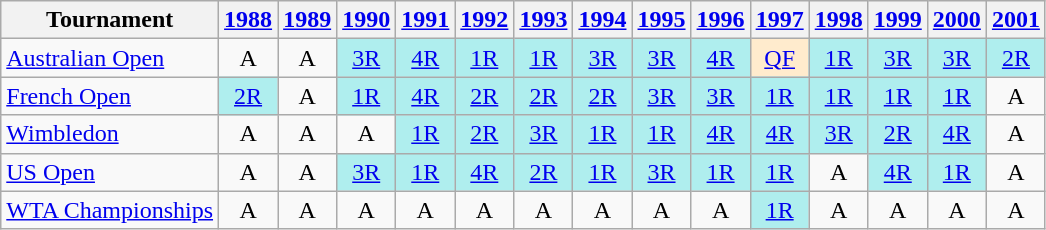<table class="wikitable">
<tr>
<th>Tournament</th>
<th><a href='#'>1988</a></th>
<th><a href='#'>1989</a></th>
<th><a href='#'>1990</a></th>
<th><a href='#'>1991</a></th>
<th><a href='#'>1992</a></th>
<th><a href='#'>1993</a></th>
<th><a href='#'>1994</a></th>
<th><a href='#'>1995</a></th>
<th><a href='#'>1996</a></th>
<th><a href='#'>1997</a></th>
<th><a href='#'>1998</a></th>
<th><a href='#'>1999</a></th>
<th><a href='#'>2000</a></th>
<th><a href='#'>2001</a></th>
</tr>
<tr>
<td><a href='#'>Australian Open</a></td>
<td style="text-align:center">A</td>
<td style="text-align:center">A</td>
<td style="text-align:center;background-color:#afeeee"><a href='#'>3R</a></td>
<td style="text-align:center;background-color:#afeeee"><a href='#'>4R</a></td>
<td style="text-align:center;background-color:#afeeee"><a href='#'>1R</a></td>
<td style="text-align:center;background-color:#afeeee"><a href='#'>1R</a></td>
<td style="text-align:center;background-color:#afeeee"><a href='#'>3R</a></td>
<td style="text-align:center;background-color:#afeeee"><a href='#'>3R</a></td>
<td style="text-align:center;background-color:#afeeee"><a href='#'>4R</a></td>
<td style="text-align:center;background-color:#ffebcd"><a href='#'>QF</a></td>
<td style="text-align:center;background-color:#afeeee"><a href='#'>1R</a></td>
<td style="text-align:center;background-color:#afeeee"><a href='#'>3R</a></td>
<td style="text-align:center;background-color:#afeeee"><a href='#'>3R</a></td>
<td style="text-align:center;background-color:#afeeee"><a href='#'>2R</a></td>
</tr>
<tr>
<td><a href='#'>French Open</a></td>
<td style="text-align:center;background-color:#afeeee"><a href='#'>2R</a></td>
<td style="text-align:center">A</td>
<td style="text-align:center;background-color:#afeeee"><a href='#'>1R</a></td>
<td style="text-align:center;background-color:#afeeee"><a href='#'>4R</a></td>
<td style="text-align:center;background-color:#afeeee"><a href='#'>2R</a></td>
<td style="text-align:center;background-color:#afeeee"><a href='#'>2R</a></td>
<td style="text-align:center;background-color:#afeeee"><a href='#'>2R</a></td>
<td style="text-align:center;background-color:#afeeee"><a href='#'>3R</a></td>
<td style="text-align:center;background-color:#afeeee"><a href='#'>3R</a></td>
<td style="text-align:center;background-color:#afeeee"><a href='#'>1R</a></td>
<td style="text-align:center;background-color:#afeeee"><a href='#'>1R</a></td>
<td style="text-align:center;background-color:#afeeee"><a href='#'>1R</a></td>
<td style="text-align:center;background-color:#afeeee"><a href='#'>1R</a></td>
<td style="text-align:center">A</td>
</tr>
<tr>
<td><a href='#'>Wimbledon</a></td>
<td style="text-align:center">A</td>
<td style="text-align:center">A</td>
<td style="text-align:center">A</td>
<td style="text-align:center;background-color:#afeeee"><a href='#'>1R</a></td>
<td style="text-align:center;background-color:#afeeee"><a href='#'>2R</a></td>
<td style="text-align:center;background-color:#afeeee"><a href='#'>3R</a></td>
<td style="text-align:center;background-color:#afeeee"><a href='#'>1R</a></td>
<td style="text-align:center;background-color:#afeeee"><a href='#'>1R</a></td>
<td style="text-align:center;background-color:#afeeee"><a href='#'>4R</a></td>
<td style="text-align:center;background-color:#afeeee"><a href='#'>4R</a></td>
<td style="text-align:center;background-color:#afeeee"><a href='#'>3R</a></td>
<td style="text-align:center;background-color:#afeeee"><a href='#'>2R</a></td>
<td style="text-align:center;background-color:#afeeee"><a href='#'>4R</a></td>
<td style="text-align:center">A</td>
</tr>
<tr>
<td><a href='#'>US Open</a></td>
<td style="text-align:center">A</td>
<td style="text-align:center">A</td>
<td style="text-align:center;background-color:#afeeee"><a href='#'>3R</a></td>
<td style="text-align:center;background-color:#afeeee"><a href='#'>1R</a></td>
<td style="text-align:center;background-color:#afeeee"><a href='#'>4R</a></td>
<td style="text-align:center;background-color:#afeeee"><a href='#'>2R</a></td>
<td style="text-align:center;background-color:#afeeee"><a href='#'>1R</a></td>
<td style="text-align:center;background-color:#afeeee"><a href='#'>3R</a></td>
<td style="text-align:center;background-color:#afeeee"><a href='#'>1R</a></td>
<td style="text-align:center;background-color:#afeeee"><a href='#'>1R</a></td>
<td style="text-align:center">A</td>
<td style="text-align:center;background-color:#afeeee"><a href='#'>4R</a></td>
<td style="text-align:center;background-color:#afeeee"><a href='#'>1R</a></td>
<td style="text-align:center">A</td>
</tr>
<tr>
<td><a href='#'>WTA Championships</a></td>
<td style="text-align:center">A</td>
<td style="text-align:center">A</td>
<td style="text-align:center">A</td>
<td style="text-align:center">A</td>
<td style="text-align:center">A</td>
<td style="text-align:center">A</td>
<td style="text-align:center">A</td>
<td style="text-align:center">A</td>
<td style="text-align:center">A</td>
<td style="text-align:center;background-color:#afeeee"><a href='#'>1R</a></td>
<td style="text-align:center">A</td>
<td style="text-align:center">A</td>
<td style="text-align:center">A</td>
<td style="text-align:center">A</td>
</tr>
</table>
